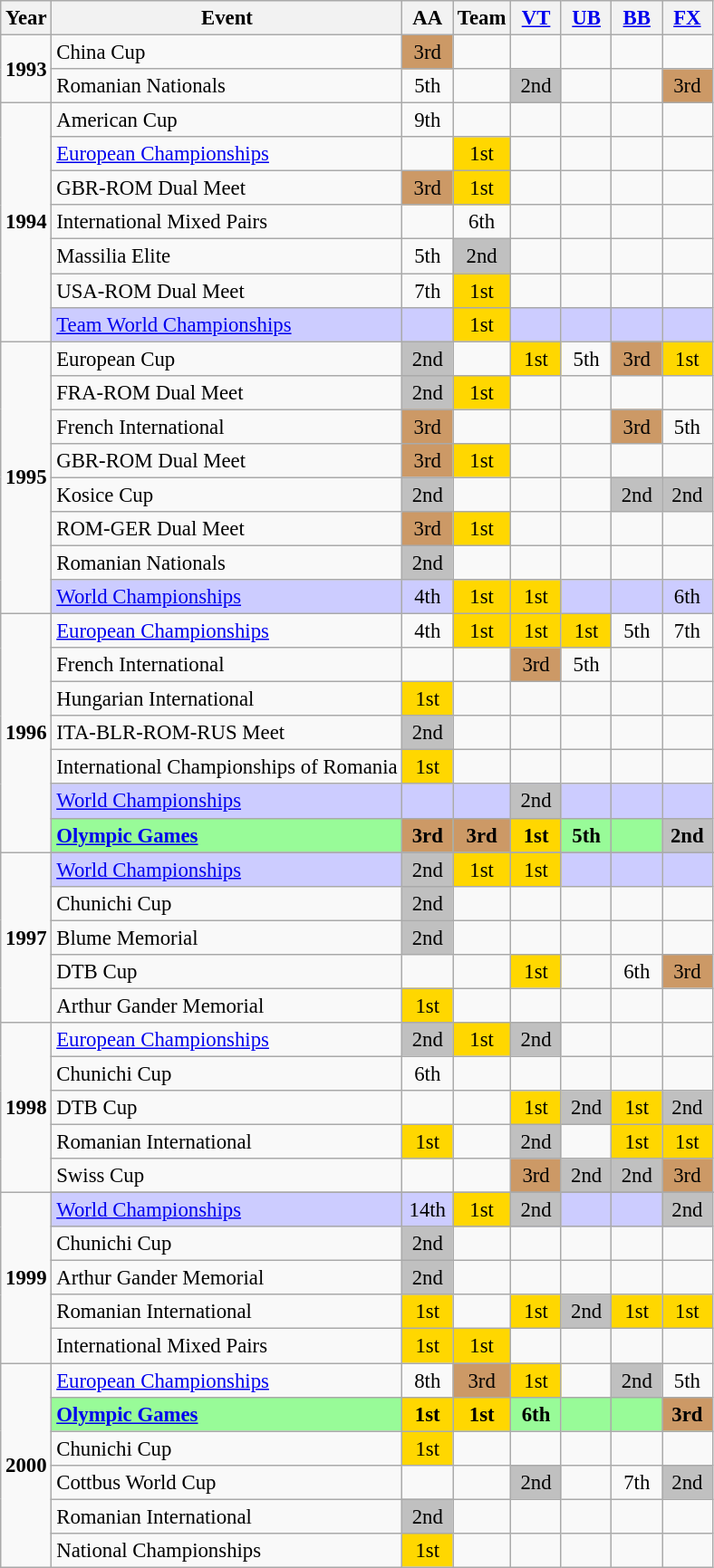<table class="wikitable" style="text-align:center; font-size: 95%;">
<tr>
<th>Year</th>
<th>Event</th>
<th style="width:30px;">AA</th>
<th style="width:30px;">Team</th>
<th style="width:30px;"><a href='#'>VT</a></th>
<th style="width:30px;"><a href='#'>UB</a></th>
<th style="width:30px;"><a href='#'>BB</a></th>
<th style="width:30px;"><a href='#'>FX</a></th>
</tr>
<tr>
<td rowspan="2"><strong>1993</strong></td>
<td align=left>China Cup</td>
<td style="background:#c96;">3rd</td>
<td></td>
<td></td>
<td></td>
<td></td>
<td></td>
</tr>
<tr>
<td align=left>Romanian Nationals</td>
<td>5th</td>
<td></td>
<td style="background:silver;">2nd</td>
<td></td>
<td></td>
<td style="background:#c96;">3rd</td>
</tr>
<tr>
<td rowspan="7"><strong>1994</strong></td>
<td align=left>American Cup</td>
<td>9th</td>
<td></td>
<td></td>
<td></td>
<td></td>
<td></td>
</tr>
<tr>
<td align=left><a href='#'>European Championships</a></td>
<td></td>
<td style="background:gold;">1st</td>
<td></td>
<td></td>
<td></td>
<td></td>
</tr>
<tr>
<td align=left>GBR-ROM Dual Meet</td>
<td style="background:#c96;">3rd</td>
<td style="background:gold;">1st</td>
<td></td>
<td></td>
<td></td>
<td></td>
</tr>
<tr>
<td align=left>International Mixed Pairs</td>
<td></td>
<td>6th</td>
<td></td>
<td></td>
<td></td>
<td></td>
</tr>
<tr>
<td align=left>Massilia Elite</td>
<td>5th</td>
<td style="background:silver;">2nd</td>
<td></td>
<td></td>
<td></td>
<td></td>
</tr>
<tr>
<td align=left>USA-ROM Dual Meet</td>
<td>7th</td>
<td style="background:gold;">1st</td>
<td></td>
<td></td>
<td></td>
<td></td>
</tr>
<tr bgcolor=#CCCCFF>
<td align=left><a href='#'>Team World Championships</a></td>
<td></td>
<td style="background:gold;">1st</td>
<td></td>
<td></td>
<td></td>
<td></td>
</tr>
<tr>
<td rowspan="8"><strong>1995</strong></td>
<td align=left>European Cup</td>
<td style="background:silver;">2nd</td>
<td></td>
<td style="background:gold;">1st</td>
<td>5th</td>
<td style="background:#c96;">3rd</td>
<td style="background:gold;">1st</td>
</tr>
<tr>
<td align=left>FRA-ROM Dual Meet</td>
<td style="background:silver;">2nd</td>
<td style="background:gold;">1st</td>
<td></td>
<td></td>
<td></td>
<td></td>
</tr>
<tr>
<td align=left>French International</td>
<td style="background:#c96;">3rd</td>
<td></td>
<td></td>
<td></td>
<td style="background:#c96;">3rd</td>
<td>5th</td>
</tr>
<tr>
<td align=left>GBR-ROM Dual Meet</td>
<td style="background:#c96;">3rd</td>
<td style="background:gold;">1st</td>
<td></td>
<td></td>
<td></td>
<td></td>
</tr>
<tr>
<td align=left>Kosice Cup</td>
<td style="background:silver;">2nd</td>
<td></td>
<td></td>
<td></td>
<td style="background:silver;">2nd</td>
<td style="background:silver;">2nd</td>
</tr>
<tr>
<td align=left>ROM-GER Dual Meet</td>
<td style="background:#c96;">3rd</td>
<td style="background:gold;">1st</td>
<td></td>
<td></td>
<td></td>
<td></td>
</tr>
<tr>
<td align=left>Romanian Nationals</td>
<td style="background:silver;">2nd</td>
<td></td>
<td></td>
<td></td>
<td></td>
<td></td>
</tr>
<tr bgcolor=#CCCCFF>
<td align=left><a href='#'>World Championships</a></td>
<td>4th</td>
<td style="background:gold;">1st</td>
<td style="background:gold;">1st</td>
<td></td>
<td></td>
<td>6th</td>
</tr>
<tr>
<td rowspan="7"><strong>1996</strong></td>
<td align=left><a href='#'>European Championships</a></td>
<td>4th</td>
<td style="background:gold;">1st</td>
<td style="background:gold;">1st</td>
<td style="background:gold;">1st</td>
<td>5th</td>
<td>7th</td>
</tr>
<tr>
<td align=left>French International</td>
<td></td>
<td></td>
<td style="background:#c96;">3rd</td>
<td>5th</td>
<td></td>
<td></td>
</tr>
<tr>
<td align=left>Hungarian International</td>
<td style="background:gold;">1st</td>
<td></td>
<td></td>
<td></td>
<td></td>
<td></td>
</tr>
<tr>
<td align=left>ITA-BLR-ROM-RUS Meet</td>
<td style="background:silver;">2nd</td>
<td></td>
<td></td>
<td></td>
<td></td>
<td></td>
</tr>
<tr>
<td align=left>International Championships of Romania</td>
<td style="background:gold;">1st</td>
<td></td>
<td></td>
<td></td>
<td></td>
<td></td>
</tr>
<tr bgcolor=#CCCCFF>
<td align=left><a href='#'>World Championships</a></td>
<td></td>
<td></td>
<td style="background:silver;">2nd</td>
<td></td>
<td></td>
<td></td>
</tr>
<tr bgcolor=98FB98>
<td align=left><strong><a href='#'>Olympic Games</a></strong></td>
<td style="background:#c96;"><strong>3rd</strong></td>
<td style="background:#c96;"><strong>3rd</strong></td>
<td style="background:gold;"><strong>1st</strong></td>
<td><strong>5th</strong></td>
<td></td>
<td style="background:silver;"><strong>2nd</strong></td>
</tr>
<tr>
<td rowspan="6"><strong>1997</strong></td>
</tr>
<tr bgcolor=#CCCCFF>
<td align=left><a href='#'>World Championships</a></td>
<td style="background:silver;">2nd</td>
<td style="background:gold;">1st</td>
<td style="background:gold;">1st</td>
<td></td>
<td></td>
<td></td>
</tr>
<tr>
<td align=left>Chunichi Cup</td>
<td style="background:silver;">2nd</td>
<td></td>
<td></td>
<td></td>
<td></td>
<td></td>
</tr>
<tr>
<td align=left>Blume Memorial</td>
<td style="background:silver;">2nd</td>
<td></td>
<td></td>
<td></td>
<td></td>
<td></td>
</tr>
<tr>
<td align=left>DTB Cup</td>
<td></td>
<td></td>
<td style="background:gold;">1st</td>
<td></td>
<td>6th</td>
<td style="background:#c96;">3rd</td>
</tr>
<tr>
<td align=left>Arthur Gander Memorial</td>
<td style="background:gold;">1st</td>
<td></td>
<td></td>
<td></td>
<td></td>
<td></td>
</tr>
<tr>
<td rowspan="5"><strong>1998</strong></td>
<td align=left><a href='#'>European Championships</a></td>
<td style="background:silver;">2nd</td>
<td style="background:gold;">1st</td>
<td style="background:silver;">2nd</td>
<td></td>
<td></td>
<td></td>
</tr>
<tr>
<td align=left>Chunichi Cup</td>
<td>6th</td>
<td></td>
<td></td>
<td></td>
<td></td>
<td></td>
</tr>
<tr>
<td align=left>DTB Cup</td>
<td></td>
<td></td>
<td style="background:gold;">1st</td>
<td style="background:silver;">2nd</td>
<td style="background:gold;">1st</td>
<td style="background:silver;">2nd</td>
</tr>
<tr>
<td align=left>Romanian International</td>
<td style="background:gold;">1st</td>
<td></td>
<td style="background:silver;">2nd</td>
<td></td>
<td style="background:gold;">1st</td>
<td style="background:gold;">1st</td>
</tr>
<tr>
<td align=left>Swiss Cup</td>
<td></td>
<td></td>
<td style="background:#c96;">3rd</td>
<td style="background:silver;">2nd</td>
<td style="background:silver;">2nd</td>
<td style="background:#c96;">3rd</td>
</tr>
<tr>
<td rowspan="6"><strong>1999</strong></td>
</tr>
<tr bgcolor=#CCCCFF>
<td align=left><a href='#'>World Championships</a></td>
<td>14th</td>
<td style="background:gold;">1st</td>
<td style="background:silver;">2nd</td>
<td></td>
<td></td>
<td style="background:silver;">2nd</td>
</tr>
<tr>
<td align=left>Chunichi Cup</td>
<td style="background:silver;">2nd</td>
<td></td>
<td></td>
<td></td>
<td></td>
<td></td>
</tr>
<tr>
<td align=left>Arthur Gander Memorial</td>
<td style="background:silver;">2nd</td>
<td></td>
<td></td>
<td></td>
<td></td>
<td></td>
</tr>
<tr>
<td align=left>Romanian International</td>
<td style="background:gold;">1st</td>
<td></td>
<td style="background:gold;">1st</td>
<td style="background:silver;">2nd</td>
<td style="background:gold;">1st</td>
<td style="background:gold;">1st</td>
</tr>
<tr>
<td align=left>International Mixed Pairs</td>
<td style="background:gold;">1st</td>
<td style="background:gold;">1st</td>
<td></td>
<td></td>
<td></td>
<td></td>
</tr>
<tr>
<td rowspan="6"><strong>2000</strong></td>
<td align=left><a href='#'>European Championships</a></td>
<td>8th</td>
<td style="background:#c96;">3rd</td>
<td style="background:gold;">1st</td>
<td></td>
<td style="background:silver;">2nd</td>
<td>5th</td>
</tr>
<tr bgcolor=98FB98>
<td align=left><strong><a href='#'>Olympic Games</a></strong></td>
<td style="background:gold;"><strong>1st</strong></td>
<td style="background:gold;"><strong>1st</strong></td>
<td><strong>6th</strong></td>
<td></td>
<td></td>
<td style="background:#c96;"><strong>3rd</strong></td>
</tr>
<tr>
<td align=left>Chunichi Cup</td>
<td style="background:gold;">1st</td>
<td></td>
<td></td>
<td></td>
<td></td>
<td></td>
</tr>
<tr>
<td align=left>Cottbus World Cup</td>
<td></td>
<td></td>
<td style="background:silver;">2nd</td>
<td></td>
<td>7th</td>
<td style="background:silver;">2nd</td>
</tr>
<tr>
<td align=left>Romanian International</td>
<td style="background:silver;">2nd</td>
<td></td>
<td></td>
<td></td>
<td></td>
<td></td>
</tr>
<tr>
<td align=left>National Championships</td>
<td style="background:gold;">1st</td>
<td></td>
<td></td>
<td></td>
<td></td>
<td></td>
</tr>
</table>
